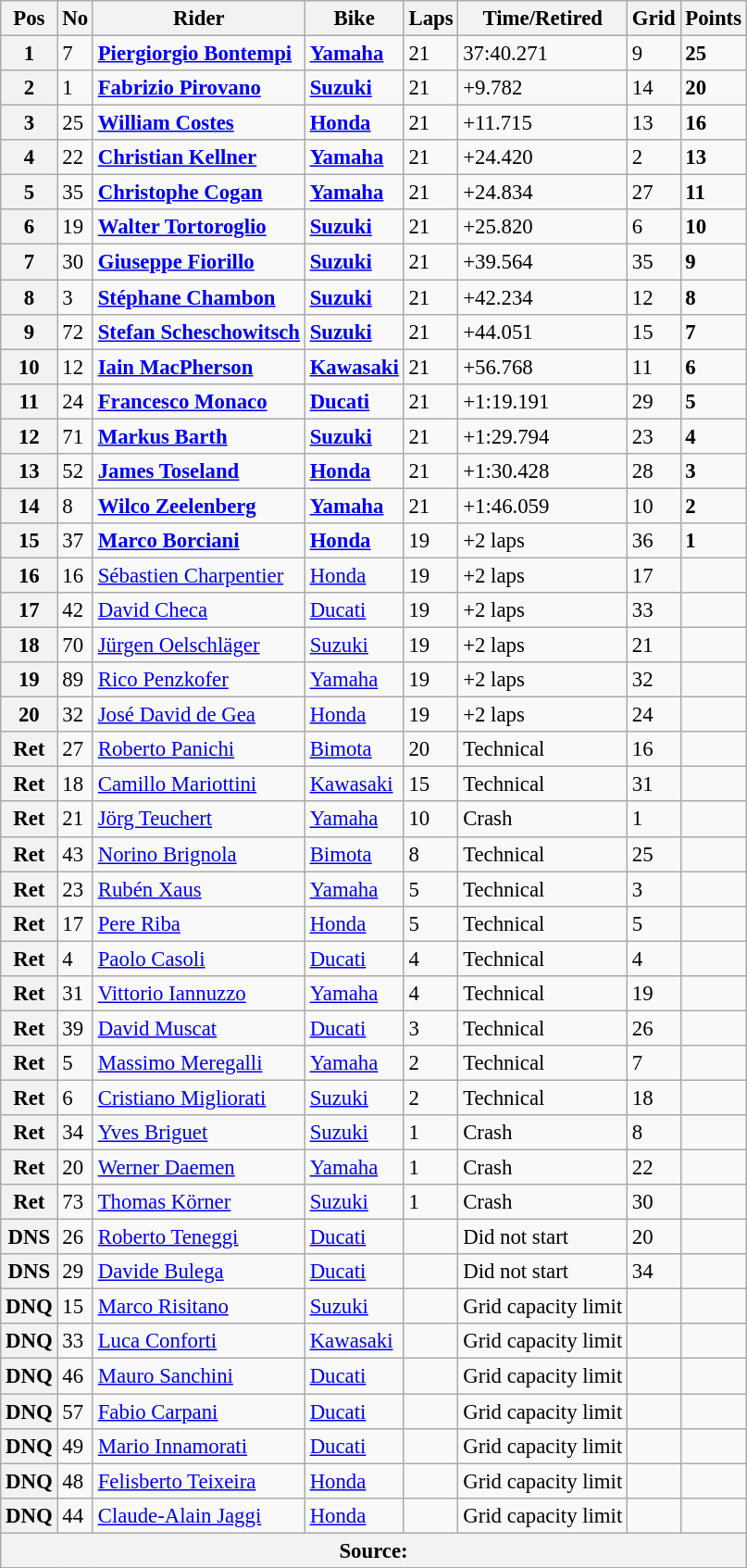<table class="wikitable" style="font-size: 95%;">
<tr>
<th>Pos</th>
<th>No</th>
<th>Rider</th>
<th>Bike</th>
<th>Laps</th>
<th>Time/Retired</th>
<th>Grid</th>
<th>Points</th>
</tr>
<tr>
<th>1</th>
<td>7</td>
<td> <strong><a href='#'>Piergiorgio Bontempi</a></strong></td>
<td><strong><a href='#'>Yamaha</a></strong></td>
<td>21</td>
<td>37:40.271</td>
<td>9</td>
<td><strong>25</strong></td>
</tr>
<tr>
<th>2</th>
<td>1</td>
<td> <strong><a href='#'>Fabrizio Pirovano</a></strong></td>
<td><strong><a href='#'>Suzuki</a></strong></td>
<td>21</td>
<td>+9.782</td>
<td>14</td>
<td><strong>20</strong></td>
</tr>
<tr>
<th>3</th>
<td>25</td>
<td> <strong><a href='#'>William Costes</a></strong></td>
<td><strong><a href='#'>Honda</a></strong></td>
<td>21</td>
<td>+11.715</td>
<td>13</td>
<td><strong>16</strong></td>
</tr>
<tr>
<th>4</th>
<td>22</td>
<td> <strong><a href='#'>Christian Kellner</a></strong></td>
<td><strong><a href='#'>Yamaha</a></strong></td>
<td>21</td>
<td>+24.420</td>
<td>2</td>
<td><strong>13</strong></td>
</tr>
<tr>
<th>5</th>
<td>35</td>
<td> <strong><a href='#'>Christophe Cogan</a></strong></td>
<td><strong><a href='#'>Yamaha</a></strong></td>
<td>21</td>
<td>+24.834</td>
<td>27</td>
<td><strong>11</strong></td>
</tr>
<tr>
<th>6</th>
<td>19</td>
<td> <strong><a href='#'>Walter Tortoroglio</a></strong></td>
<td><strong><a href='#'>Suzuki</a></strong></td>
<td>21</td>
<td>+25.820</td>
<td>6</td>
<td><strong>10</strong></td>
</tr>
<tr>
<th>7</th>
<td>30</td>
<td> <strong><a href='#'>Giuseppe Fiorillo</a></strong></td>
<td><strong><a href='#'>Suzuki</a></strong></td>
<td>21</td>
<td>+39.564</td>
<td>35</td>
<td><strong>9</strong></td>
</tr>
<tr>
<th>8</th>
<td>3</td>
<td> <strong><a href='#'>Stéphane Chambon</a></strong></td>
<td><strong><a href='#'>Suzuki</a></strong></td>
<td>21</td>
<td>+42.234</td>
<td>12</td>
<td><strong>8</strong></td>
</tr>
<tr>
<th>9</th>
<td>72</td>
<td> <strong><a href='#'>Stefan Scheschowitsch</a></strong></td>
<td><strong><a href='#'>Suzuki</a></strong></td>
<td>21</td>
<td>+44.051</td>
<td>15</td>
<td><strong>7</strong></td>
</tr>
<tr>
<th>10</th>
<td>12</td>
<td> <strong><a href='#'>Iain MacPherson</a></strong></td>
<td><strong><a href='#'>Kawasaki</a></strong></td>
<td>21</td>
<td>+56.768</td>
<td>11</td>
<td><strong>6</strong></td>
</tr>
<tr>
<th>11</th>
<td>24</td>
<td> <strong><a href='#'>Francesco Monaco</a></strong></td>
<td><strong><a href='#'>Ducati</a></strong></td>
<td>21</td>
<td>+1:19.191</td>
<td>29</td>
<td><strong>5</strong></td>
</tr>
<tr>
<th>12</th>
<td>71</td>
<td> <strong><a href='#'>Markus Barth</a></strong></td>
<td><strong><a href='#'>Suzuki</a></strong></td>
<td>21</td>
<td>+1:29.794</td>
<td>23</td>
<td><strong>4</strong></td>
</tr>
<tr>
<th>13</th>
<td>52</td>
<td> <strong><a href='#'>James Toseland</a></strong></td>
<td><strong><a href='#'>Honda</a></strong></td>
<td>21</td>
<td>+1:30.428</td>
<td>28</td>
<td><strong>3</strong></td>
</tr>
<tr>
<th>14</th>
<td>8</td>
<td> <strong><a href='#'>Wilco Zeelenberg</a></strong></td>
<td><strong><a href='#'>Yamaha</a></strong></td>
<td>21</td>
<td>+1:46.059</td>
<td>10</td>
<td><strong>2</strong></td>
</tr>
<tr>
<th>15</th>
<td>37</td>
<td> <strong><a href='#'>Marco Borciani</a></strong></td>
<td><strong><a href='#'>Honda</a></strong></td>
<td>19</td>
<td>+2 laps</td>
<td>36</td>
<td><strong>1</strong></td>
</tr>
<tr>
<th>16</th>
<td>16</td>
<td> <a href='#'>Sébastien Charpentier</a></td>
<td><a href='#'>Honda</a></td>
<td>19</td>
<td>+2 laps</td>
<td>17</td>
<td></td>
</tr>
<tr>
<th>17</th>
<td>42</td>
<td> <a href='#'>David Checa</a></td>
<td><a href='#'>Ducati</a></td>
<td>19</td>
<td>+2 laps</td>
<td>33</td>
<td></td>
</tr>
<tr>
<th>18</th>
<td>70</td>
<td> <a href='#'>Jürgen Oelschläger</a></td>
<td><a href='#'>Suzuki</a></td>
<td>19</td>
<td>+2 laps</td>
<td>21</td>
<td></td>
</tr>
<tr>
<th>19</th>
<td>89</td>
<td> <a href='#'>Rico Penzkofer</a></td>
<td><a href='#'>Yamaha</a></td>
<td>19</td>
<td>+2 laps</td>
<td>32</td>
<td></td>
</tr>
<tr>
<th>20</th>
<td>32</td>
<td> <a href='#'>José David de Gea</a></td>
<td><a href='#'>Honda</a></td>
<td>19</td>
<td>+2 laps</td>
<td>24</td>
<td></td>
</tr>
<tr>
<th>Ret</th>
<td>27</td>
<td> <a href='#'>Roberto Panichi</a></td>
<td><a href='#'>Bimota</a></td>
<td>20</td>
<td>Technical</td>
<td>16</td>
<td></td>
</tr>
<tr>
<th>Ret</th>
<td>18</td>
<td> <a href='#'>Camillo Mariottini</a></td>
<td><a href='#'>Kawasaki</a></td>
<td>15</td>
<td>Technical</td>
<td>31</td>
<td></td>
</tr>
<tr>
<th>Ret</th>
<td>21</td>
<td> <a href='#'>Jörg Teuchert</a></td>
<td><a href='#'>Yamaha</a></td>
<td>10</td>
<td>Crash</td>
<td>1</td>
<td></td>
</tr>
<tr>
<th>Ret</th>
<td>43</td>
<td> <a href='#'>Norino Brignola</a></td>
<td><a href='#'>Bimota</a></td>
<td>8</td>
<td>Technical</td>
<td>25</td>
<td></td>
</tr>
<tr>
<th>Ret</th>
<td>23</td>
<td> <a href='#'>Rubén Xaus</a></td>
<td><a href='#'>Yamaha</a></td>
<td>5</td>
<td>Technical</td>
<td>3</td>
<td></td>
</tr>
<tr>
<th>Ret</th>
<td>17</td>
<td> <a href='#'>Pere Riba</a></td>
<td><a href='#'>Honda</a></td>
<td>5</td>
<td>Technical</td>
<td>5</td>
<td></td>
</tr>
<tr>
<th>Ret</th>
<td>4</td>
<td> <a href='#'>Paolo Casoli</a></td>
<td><a href='#'>Ducati</a></td>
<td>4</td>
<td>Technical</td>
<td>4</td>
<td></td>
</tr>
<tr>
<th>Ret</th>
<td>31</td>
<td> <a href='#'>Vittorio Iannuzzo</a></td>
<td><a href='#'>Yamaha</a></td>
<td>4</td>
<td>Technical</td>
<td>19</td>
<td></td>
</tr>
<tr>
<th>Ret</th>
<td>39</td>
<td> <a href='#'>David Muscat</a></td>
<td><a href='#'>Ducati</a></td>
<td>3</td>
<td>Technical</td>
<td>26</td>
<td></td>
</tr>
<tr>
<th>Ret</th>
<td>5</td>
<td> <a href='#'>Massimo Meregalli</a></td>
<td><a href='#'>Yamaha</a></td>
<td>2</td>
<td>Technical</td>
<td>7</td>
<td></td>
</tr>
<tr>
<th>Ret</th>
<td>6</td>
<td> <a href='#'>Cristiano Migliorati</a></td>
<td><a href='#'>Suzuki</a></td>
<td>2</td>
<td>Technical</td>
<td>18</td>
<td></td>
</tr>
<tr>
<th>Ret</th>
<td>34</td>
<td> <a href='#'>Yves Briguet</a></td>
<td><a href='#'>Suzuki</a></td>
<td>1</td>
<td>Crash</td>
<td>8</td>
<td></td>
</tr>
<tr>
<th>Ret</th>
<td>20</td>
<td> <a href='#'>Werner Daemen</a></td>
<td><a href='#'>Yamaha</a></td>
<td>1</td>
<td>Crash</td>
<td>22</td>
<td></td>
</tr>
<tr>
<th>Ret</th>
<td>73</td>
<td> <a href='#'>Thomas Körner</a></td>
<td><a href='#'>Suzuki</a></td>
<td>1</td>
<td>Crash</td>
<td>30</td>
<td></td>
</tr>
<tr>
<th>DNS</th>
<td>26</td>
<td> <a href='#'>Roberto Teneggi</a></td>
<td><a href='#'>Ducati</a></td>
<td></td>
<td>Did not start</td>
<td>20</td>
<td></td>
</tr>
<tr>
<th>DNS</th>
<td>29</td>
<td> <a href='#'>Davide Bulega</a></td>
<td><a href='#'>Ducati</a></td>
<td></td>
<td>Did not start</td>
<td>34</td>
<td></td>
</tr>
<tr>
<th>DNQ</th>
<td>15</td>
<td> <a href='#'>Marco Risitano</a></td>
<td><a href='#'>Suzuki</a></td>
<td></td>
<td>Grid capacity limit</td>
<td></td>
<td></td>
</tr>
<tr>
<th>DNQ</th>
<td>33</td>
<td> <a href='#'>Luca Conforti</a></td>
<td><a href='#'>Kawasaki</a></td>
<td></td>
<td>Grid capacity limit</td>
<td></td>
<td></td>
</tr>
<tr>
<th>DNQ</th>
<td>46</td>
<td> <a href='#'>Mauro Sanchini</a></td>
<td><a href='#'>Ducati</a></td>
<td></td>
<td>Grid capacity limit</td>
<td></td>
<td></td>
</tr>
<tr>
<th>DNQ</th>
<td>57</td>
<td> <a href='#'>Fabio Carpani</a></td>
<td><a href='#'>Ducati</a></td>
<td></td>
<td>Grid capacity limit</td>
<td></td>
<td></td>
</tr>
<tr>
<th>DNQ</th>
<td>49</td>
<td> <a href='#'>Mario Innamorati</a></td>
<td><a href='#'>Ducati</a></td>
<td></td>
<td>Grid capacity limit</td>
<td></td>
<td></td>
</tr>
<tr>
<th>DNQ</th>
<td>48</td>
<td> <a href='#'>Felisberto Teixeira</a></td>
<td><a href='#'>Honda</a></td>
<td></td>
<td>Grid capacity limit</td>
<td></td>
<td></td>
</tr>
<tr>
<th>DNQ</th>
<td>44</td>
<td> <a href='#'>Claude-Alain Jaggi</a></td>
<td><a href='#'>Honda</a></td>
<td></td>
<td>Grid capacity limit</td>
<td></td>
<td></td>
</tr>
<tr>
<th colspan=8>Source:</th>
</tr>
</table>
